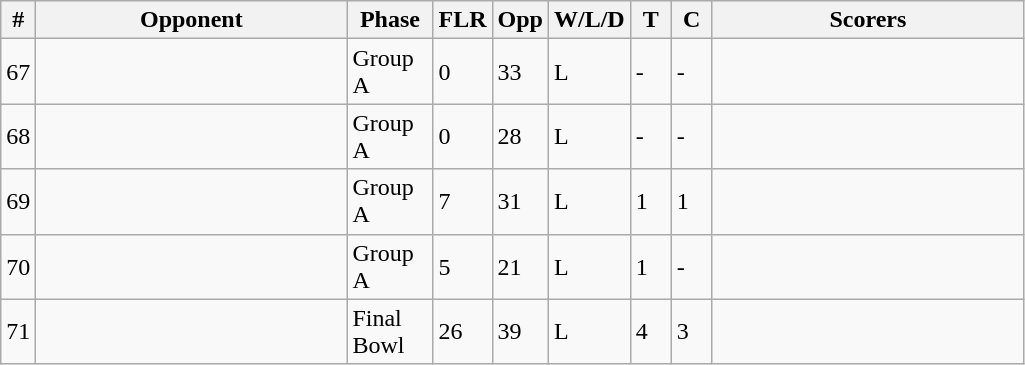<table class="wikitable sortable">
<tr>
<th width=10>#</th>
<th width=200>Opponent</th>
<th width=50>Phase</th>
<th width=30>FLR</th>
<th width=30>Opp</th>
<th width=45>W/L/D</th>
<th width=20>T</th>
<th width=20>C</th>
<th width=200>Scorers</th>
</tr>
<tr>
<td>67</td>
<td></td>
<td>Group A</td>
<td>0</td>
<td>33</td>
<td>L</td>
<td>-</td>
<td>-</td>
<td></td>
</tr>
<tr>
<td>68</td>
<td></td>
<td>Group A</td>
<td>0</td>
<td>28</td>
<td>L</td>
<td>-</td>
<td>-</td>
<td></td>
</tr>
<tr>
<td>69</td>
<td></td>
<td>Group A</td>
<td>7</td>
<td>31</td>
<td>L</td>
<td>1</td>
<td>1</td>
<td></td>
</tr>
<tr>
<td>70</td>
<td></td>
<td>Group A</td>
<td>5</td>
<td>21</td>
<td>L</td>
<td>1</td>
<td>-</td>
<td></td>
</tr>
<tr>
<td>71</td>
<td></td>
<td>Final Bowl</td>
<td>26</td>
<td>39</td>
<td>L</td>
<td>4</td>
<td>3</td>
<td></td>
</tr>
</table>
